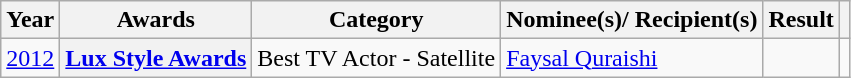<table class="wikitable plainrowheaders">
<tr>
<th>Year</th>
<th>Awards</th>
<th>Category</th>
<th>Nominee(s)/ Recipient(s)</th>
<th>Result</th>
<th></th>
</tr>
<tr>
<td><a href='#'>2012</a></td>
<th scope="row"><a href='#'>Lux Style Awards</a></th>
<td>Best TV Actor - Satellite</td>
<td><a href='#'>Faysal Quraishi</a></td>
<td></td>
<td></td>
</tr>
</table>
